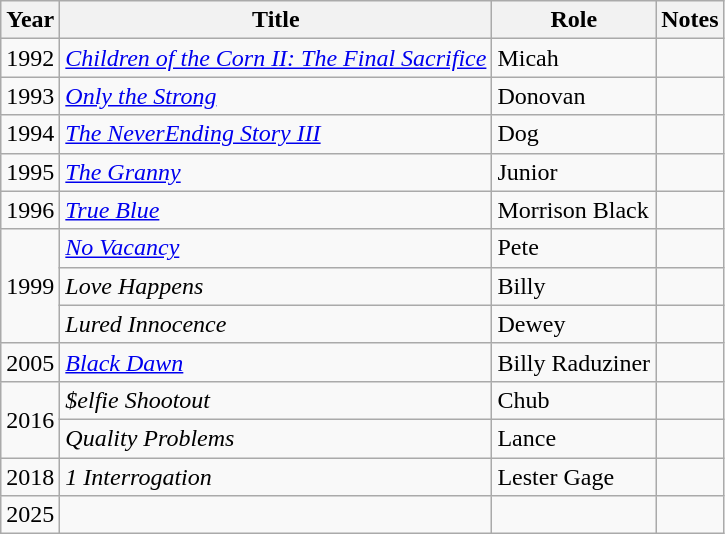<table class="wikitable">
<tr>
<th>Year</th>
<th>Title</th>
<th>Role</th>
<th>Notes</th>
</tr>
<tr>
<td>1992</td>
<td><em><a href='#'>Children of the Corn II: The Final Sacrifice</a></em></td>
<td>Micah</td>
<td></td>
</tr>
<tr>
<td>1993</td>
<td><em><a href='#'>Only the Strong</a></em></td>
<td>Donovan</td>
<td></td>
</tr>
<tr>
<td>1994</td>
<td><em><a href='#'>The NeverEnding Story III</a></em></td>
<td>Dog</td>
<td></td>
</tr>
<tr>
<td>1995</td>
<td><em><a href='#'>The Granny</a></em></td>
<td>Junior</td>
<td></td>
</tr>
<tr>
<td>1996</td>
<td><em><a href='#'>True Blue</a></em></td>
<td>Morrison Black</td>
<td></td>
</tr>
<tr>
<td rowspan="3">1999</td>
<td><em><a href='#'>No Vacancy</a></em></td>
<td>Pete</td>
<td></td>
</tr>
<tr>
<td><em>Love Happens</em></td>
<td>Billy</td>
<td></td>
</tr>
<tr>
<td><em>Lured Innocence</em></td>
<td>Dewey</td>
<td></td>
</tr>
<tr>
<td>2005</td>
<td><em><a href='#'>Black Dawn</a></em></td>
<td>Billy Raduziner</td>
<td></td>
</tr>
<tr>
<td rowspan="2">2016</td>
<td><em>$elfie Shootout</em></td>
<td>Chub</td>
<td></td>
</tr>
<tr>
<td><em>Quality Problems</em></td>
<td>Lance</td>
<td></td>
</tr>
<tr>
<td>2018</td>
<td><em>1 Interrogation</em></td>
<td>Lester Gage</td>
<td></td>
</tr>
<tr>
<td>2025</td>
<td></td>
<td></td>
<td></td>
</tr>
</table>
